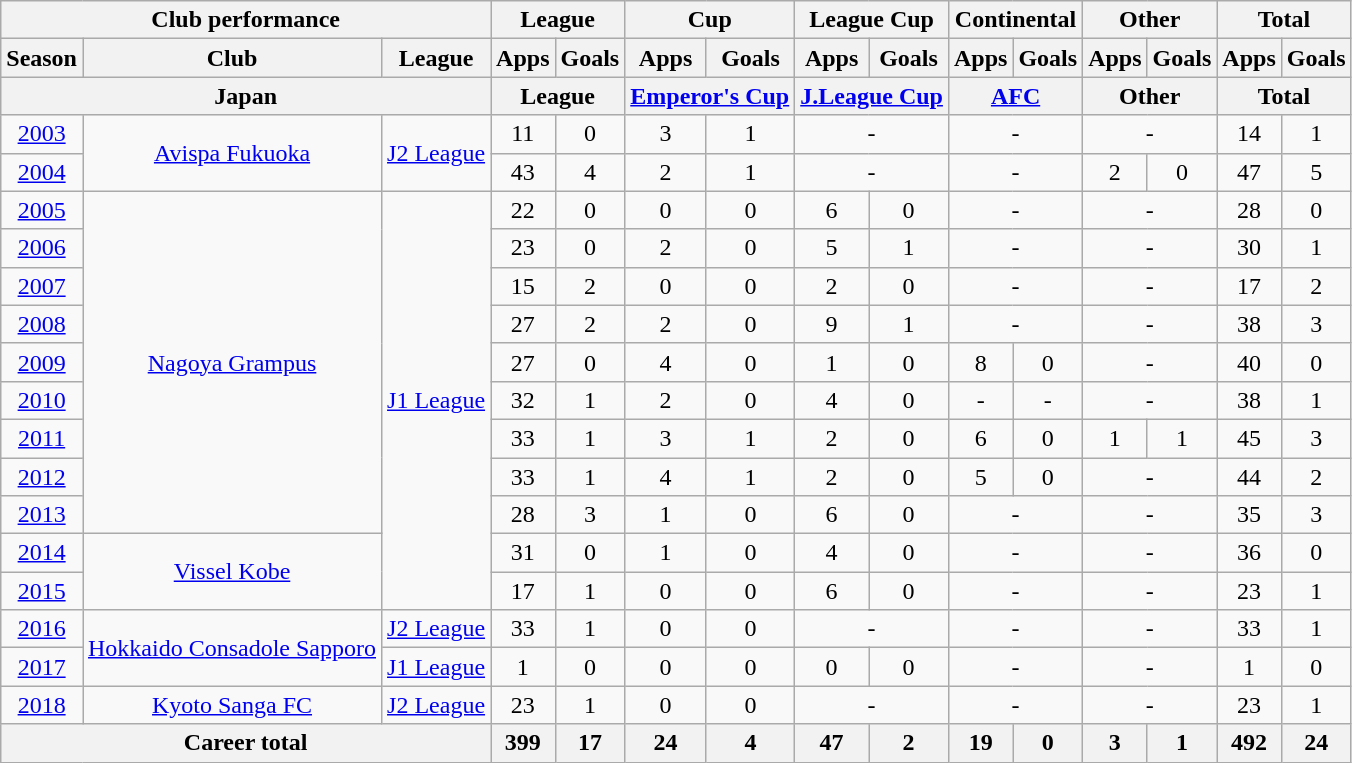<table class="wikitable" style="text-align:center">
<tr>
<th colspan=3>Club performance</th>
<th colspan=2>League</th>
<th colspan=2>Cup</th>
<th colspan=2>League Cup</th>
<th colspan=2>Continental</th>
<th colspan=2>Other</th>
<th colspan=2>Total</th>
</tr>
<tr>
<th>Season</th>
<th>Club</th>
<th>League</th>
<th>Apps</th>
<th>Goals</th>
<th>Apps</th>
<th>Goals</th>
<th>Apps</th>
<th>Goals</th>
<th>Apps</th>
<th>Goals</th>
<th>Apps</th>
<th>Goals</th>
<th>Apps</th>
<th>Goals</th>
</tr>
<tr>
<th colspan=3>Japan</th>
<th colspan=2>League</th>
<th colspan=2><a href='#'>Emperor's Cup</a></th>
<th colspan=2><a href='#'>J.League Cup</a></th>
<th colspan=2><a href='#'>AFC</a></th>
<th colspan=2>Other</th>
<th colspan=2>Total</th>
</tr>
<tr>
<td><a href='#'>2003</a></td>
<td rowspan="2"><a href='#'>Avispa Fukuoka</a></td>
<td rowspan="2"><a href='#'>J2 League</a></td>
<td>11</td>
<td>0</td>
<td>3</td>
<td>1</td>
<td colspan="2">-</td>
<td colspan="2">-</td>
<td colspan="2">-</td>
<td>14</td>
<td>1</td>
</tr>
<tr>
<td><a href='#'>2004</a></td>
<td>43</td>
<td>4</td>
<td>2</td>
<td>1</td>
<td colspan="2">-</td>
<td colspan="2">-</td>
<td>2</td>
<td>0</td>
<td>47</td>
<td>5</td>
</tr>
<tr>
<td><a href='#'>2005</a></td>
<td rowspan="9"><a href='#'>Nagoya Grampus</a></td>
<td rowspan="11"><a href='#'>J1 League</a></td>
<td>22</td>
<td>0</td>
<td>0</td>
<td>0</td>
<td>6</td>
<td>0</td>
<td colspan="2">-</td>
<td colspan="2">-</td>
<td>28</td>
<td>0</td>
</tr>
<tr>
<td><a href='#'>2006</a></td>
<td>23</td>
<td>0</td>
<td>2</td>
<td>0</td>
<td>5</td>
<td>1</td>
<td colspan="2">-</td>
<td colspan="2">-</td>
<td>30</td>
<td>1</td>
</tr>
<tr>
<td><a href='#'>2007</a></td>
<td>15</td>
<td>2</td>
<td>0</td>
<td>0</td>
<td>2</td>
<td>0</td>
<td colspan="2">-</td>
<td colspan="2">-</td>
<td>17</td>
<td>2</td>
</tr>
<tr>
<td><a href='#'>2008</a></td>
<td>27</td>
<td>2</td>
<td>2</td>
<td>0</td>
<td>9</td>
<td>1</td>
<td colspan="2">-</td>
<td colspan="2">-</td>
<td>38</td>
<td>3</td>
</tr>
<tr>
<td><a href='#'>2009</a></td>
<td>27</td>
<td>0</td>
<td>4</td>
<td>0</td>
<td>1</td>
<td>0</td>
<td>8</td>
<td>0</td>
<td colspan="2">-</td>
<td>40</td>
<td>0</td>
</tr>
<tr>
<td><a href='#'>2010</a></td>
<td>32</td>
<td>1</td>
<td>2</td>
<td>0</td>
<td>4</td>
<td>0</td>
<td>-</td>
<td>-</td>
<td colspan="2">-</td>
<td>38</td>
<td>1</td>
</tr>
<tr>
<td><a href='#'>2011</a></td>
<td>33</td>
<td>1</td>
<td>3</td>
<td>1</td>
<td>2</td>
<td>0</td>
<td>6</td>
<td>0</td>
<td>1</td>
<td>1</td>
<td>45</td>
<td>3</td>
</tr>
<tr>
<td><a href='#'>2012</a></td>
<td>33</td>
<td>1</td>
<td>4</td>
<td>1</td>
<td>2</td>
<td>0</td>
<td>5</td>
<td>0</td>
<td colspan="2">-</td>
<td>44</td>
<td>2</td>
</tr>
<tr>
<td><a href='#'>2013</a></td>
<td>28</td>
<td>3</td>
<td>1</td>
<td>0</td>
<td>6</td>
<td>0</td>
<td colspan="2">-</td>
<td colspan="2">-</td>
<td>35</td>
<td>3</td>
</tr>
<tr>
<td><a href='#'>2014</a></td>
<td rowspan=2><a href='#'>Vissel Kobe</a></td>
<td>31</td>
<td>0</td>
<td>1</td>
<td>0</td>
<td>4</td>
<td>0</td>
<td colspan="2">-</td>
<td colspan="2">-</td>
<td>36</td>
<td>0</td>
</tr>
<tr>
<td><a href='#'>2015</a></td>
<td>17</td>
<td>1</td>
<td>0</td>
<td>0</td>
<td>6</td>
<td>0</td>
<td colspan="2">-</td>
<td colspan="2">-</td>
<td>23</td>
<td>1</td>
</tr>
<tr>
<td><a href='#'>2016</a></td>
<td rowspan="2"><a href='#'>Hokkaido Consadole Sapporo</a></td>
<td rowspan="1"><a href='#'>J2 League</a></td>
<td>33</td>
<td>1</td>
<td>0</td>
<td>0</td>
<td colspan="2">-</td>
<td colspan="2">-</td>
<td colspan="2">-</td>
<td>33</td>
<td>1</td>
</tr>
<tr>
<td><a href='#'>2017</a></td>
<td><a href='#'>J1 League</a></td>
<td>1</td>
<td>0</td>
<td>0</td>
<td>0</td>
<td>0</td>
<td>0</td>
<td colspan="2">-</td>
<td colspan="2">-</td>
<td>1</td>
<td>0</td>
</tr>
<tr>
<td><a href='#'>2018</a></td>
<td rowspan="1"><a href='#'>Kyoto Sanga FC</a></td>
<td rowspan="1"><a href='#'>J2 League</a></td>
<td>23</td>
<td>1</td>
<td>0</td>
<td>0</td>
<td colspan="2">-</td>
<td colspan="2">-</td>
<td colspan="2">-</td>
<td>23</td>
<td>1</td>
</tr>
<tr>
<th colspan=3>Career total</th>
<th>399</th>
<th>17</th>
<th>24</th>
<th>4</th>
<th>47</th>
<th>2</th>
<th>19</th>
<th>0</th>
<th>3</th>
<th>1</th>
<th>492</th>
<th>24</th>
</tr>
</table>
